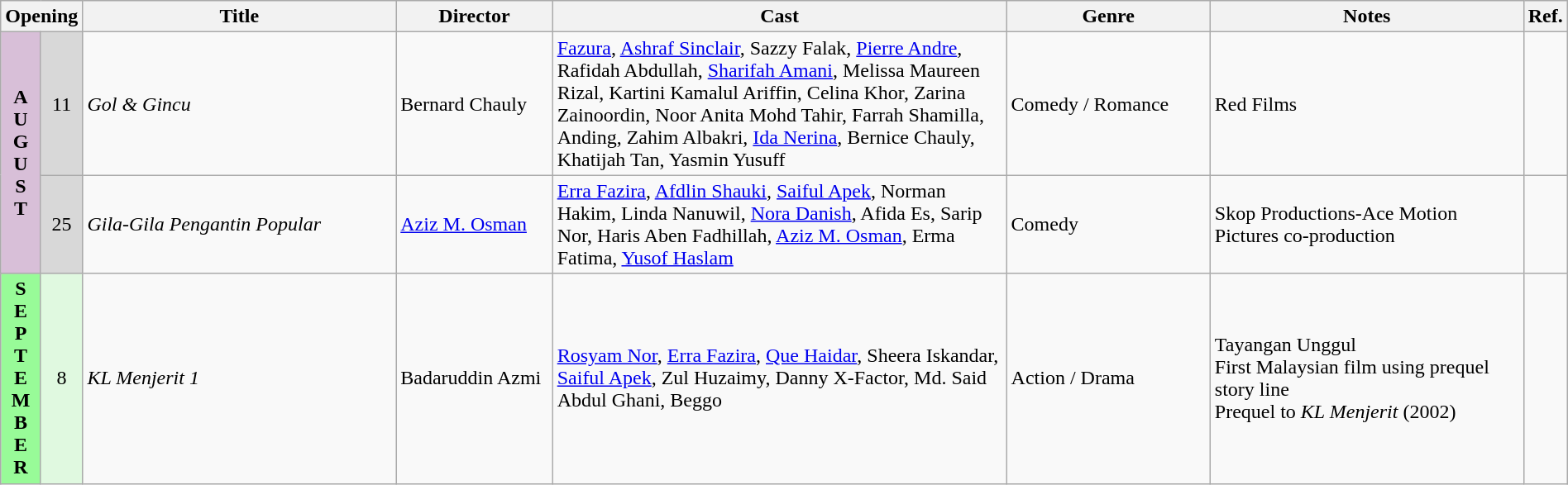<table class="wikitable" width="100%">
<tr>
<th colspan="2">Opening</th>
<th style="width:20%;">Title</th>
<th style="width:10%;">Director</th>
<th>Cast</th>
<th style="width:13%">Genre</th>
<th style="width:20%">Notes</th>
<th>Ref.</th>
</tr>
<tr>
<th rowspan=2 style="text-align:center; background:thistle;">A<br>U<br>G<br>U<br>S<br>T</th>
<td rowspan=1 style="text-align:center; background:#d8d8d8;">11</td>
<td><em>Gol & Gincu</em></td>
<td>Bernard Chauly</td>
<td><a href='#'>Fazura</a>, <a href='#'>Ashraf Sinclair</a>, Sazzy Falak, <a href='#'>Pierre Andre</a>, Rafidah Abdullah, <a href='#'>Sharifah Amani</a>, Melissa Maureen Rizal, Kartini Kamalul Ariffin, Celina Khor, Zarina Zainoordin, Noor Anita Mohd Tahir, Farrah Shamilla, Anding, Zahim Albakri, <a href='#'>Ida Nerina</a>, Bernice Chauly, Khatijah Tan, Yasmin Yusuff</td>
<td>Comedy / Romance</td>
<td>Red Films</td>
<td></td>
</tr>
<tr>
<td rowspan=1 style="text-align:center; background:#d8d8d8;">25</td>
<td><em>Gila-Gila Pengantin Popular</em></td>
<td><a href='#'>Aziz M. Osman</a></td>
<td><a href='#'>Erra Fazira</a>, <a href='#'>Afdlin Shauki</a>, <a href='#'>Saiful Apek</a>, Norman Hakim, Linda Nanuwil, <a href='#'>Nora Danish</a>, Afida Es, Sarip Nor, Haris Aben Fadhillah, <a href='#'>Aziz M. Osman</a>, Erma Fatima, <a href='#'>Yusof Haslam</a></td>
<td>Comedy</td>
<td>Skop Productions-Ace Motion Pictures co-production</td>
<td></td>
</tr>
<tr>
<th rowspan=1 style="text-align:center; background:#98fb98;">S<br>E<br>P<br>T<br>E<br>M<br>B<br>E<br>R</th>
<td rowspan=1 style="text-align:center; background:#e0f9e0;">8</td>
<td><em>KL Menjerit 1</em></td>
<td>Badaruddin Azmi</td>
<td><a href='#'>Rosyam Nor</a>, <a href='#'>Erra Fazira</a>, <a href='#'>Que Haidar</a>, Sheera Iskandar, <a href='#'>Saiful Apek</a>, Zul Huzaimy, Danny X-Factor, Md. Said Abdul Ghani, Beggo</td>
<td>Action / Drama</td>
<td>Tayangan Unggul<br>First Malaysian film using prequel story line<br>Prequel to <em>KL Menjerit</em> (2002)</td>
<td></td>
</tr>
</table>
